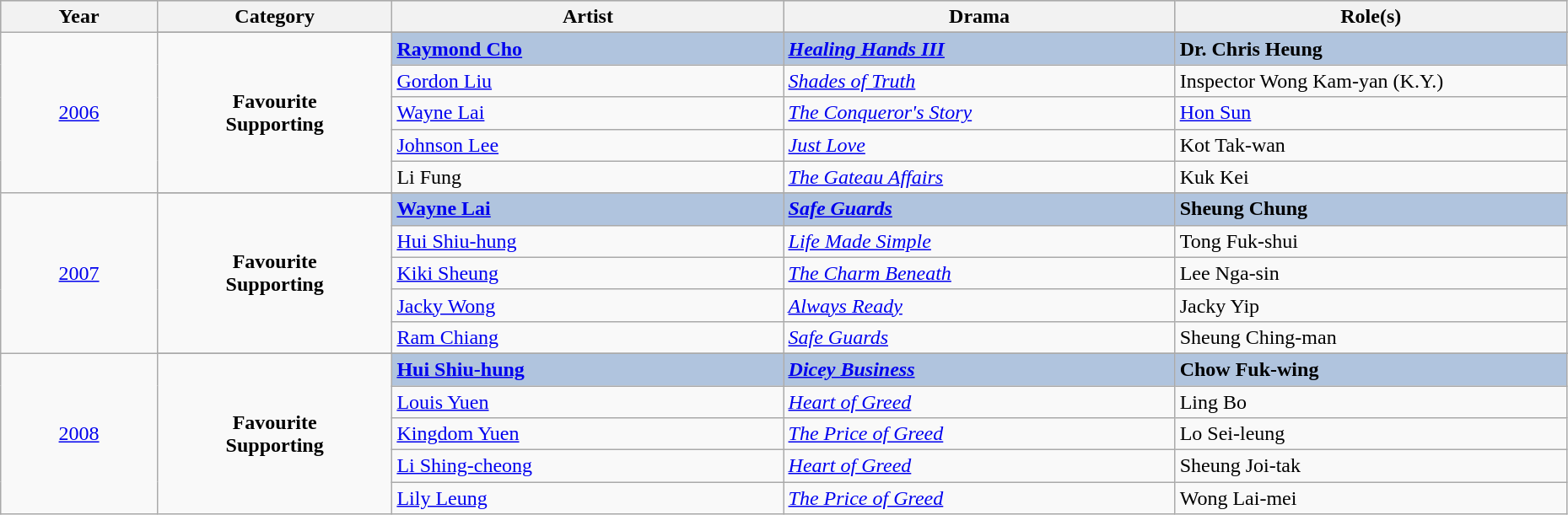<table class="wikitable" style="width:98%;">
<tr style="background:#bebebe;">
<th style="width:10%;">Year</th>
<th style="width:15%;">Category</th>
<th style="width:25%;">Artist</th>
<th style="width:25%;">Drama</th>
<th style="width:25%;">Role(s)</th>
</tr>
<tr>
<td rowspan=7 style="text-align:center"><a href='#'>2006</a></td>
</tr>
<tr>
<td rowspan=6 style="text-align:center"><strong>Favourite<br>Supporting</strong></td>
</tr>
<tr style="background:#B0C4DE;">
<td><strong><a href='#'>Raymond Cho</a></strong></td>
<td><strong><em><a href='#'>Healing Hands III</a></em></strong></td>
<td><strong>Dr. Chris Heung</strong></td>
</tr>
<tr>
<td><a href='#'>Gordon Liu</a></td>
<td><em><a href='#'>Shades of Truth</a></em></td>
<td>Inspector Wong Kam-yan (K.Y.)</td>
</tr>
<tr>
<td><a href='#'>Wayne Lai</a></td>
<td><em><a href='#'>The Conqueror's Story</a></em></td>
<td><a href='#'>Hon Sun</a></td>
</tr>
<tr>
<td><a href='#'>Johnson Lee</a></td>
<td><em><a href='#'>Just Love</a></em></td>
<td>Kot Tak-wan</td>
</tr>
<tr>
<td>Li Fung</td>
<td><em><a href='#'>The Gateau Affairs</a></em></td>
<td>Kuk Kei</td>
</tr>
<tr>
<td rowspan=7 style="text-align:center"><a href='#'>2007</a></td>
</tr>
<tr>
<td rowspan=6 style="text-align:center"><strong>Favourite<br>Supporting</strong></td>
</tr>
<tr style="background:#B0C4DE;">
<td><strong><a href='#'>Wayne Lai</a></strong></td>
<td><strong><em><a href='#'>Safe Guards</a></em></strong></td>
<td><strong>Sheung Chung</strong></td>
</tr>
<tr>
<td><a href='#'>Hui Shiu-hung</a></td>
<td><em><a href='#'>Life Made Simple</a></em></td>
<td>Tong Fuk-shui</td>
</tr>
<tr>
<td><a href='#'>Kiki Sheung</a></td>
<td><em><a href='#'>The Charm Beneath</a></em></td>
<td>Lee Nga-sin</td>
</tr>
<tr>
<td><a href='#'>Jacky Wong</a></td>
<td><em><a href='#'>Always Ready</a></em></td>
<td>Jacky Yip</td>
</tr>
<tr>
<td><a href='#'>Ram Chiang</a></td>
<td><em><a href='#'>Safe Guards</a></em></td>
<td>Sheung Ching-man</td>
</tr>
<tr>
<td rowspan=7 style="text-align:center"><a href='#'>2008</a></td>
</tr>
<tr>
<td rowspan=6 style="text-align:center"><strong>Favourite<br>Supporting</strong></td>
</tr>
<tr style="background:#B0C4DE;">
<td><strong><a href='#'>Hui Shiu-hung</a></strong></td>
<td><strong><em><a href='#'>Dicey Business</a></em></strong></td>
<td><strong>Chow Fuk-wing</strong></td>
</tr>
<tr>
<td><a href='#'>Louis Yuen</a> </td>
<td><em><a href='#'>Heart of Greed</a></em></td>
<td>Ling Bo</td>
</tr>
<tr>
<td><a href='#'>Kingdom Yuen</a></td>
<td><em><a href='#'>The Price of Greed</a></em></td>
<td>Lo Sei-leung</td>
</tr>
<tr>
<td><a href='#'>Li Shing-cheong</a></td>
<td><em><a href='#'>Heart of Greed</a></em></td>
<td>Sheung Joi-tak</td>
</tr>
<tr>
<td><a href='#'>Lily Leung</a></td>
<td><em><a href='#'>The Price of Greed</a></em></td>
<td>Wong Lai-mei</td>
</tr>
</table>
